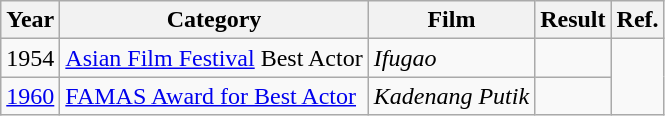<table class="wikitable">
<tr>
<th>Year</th>
<th>Category</th>
<th>Film</th>
<th>Result</th>
<th>Ref.</th>
</tr>
<tr>
<td>1954</td>
<td><a href='#'>Asian Film Festival</a> Best Actor</td>
<td><em>Ifugao</em></td>
<td></td>
<td rowspan="2"></td>
</tr>
<tr>
<td><a href='#'>1960</a></td>
<td><a href='#'>FAMAS Award for Best Actor</a></td>
<td><em>Kadenang Putik</em></td>
<td></td>
</tr>
</table>
